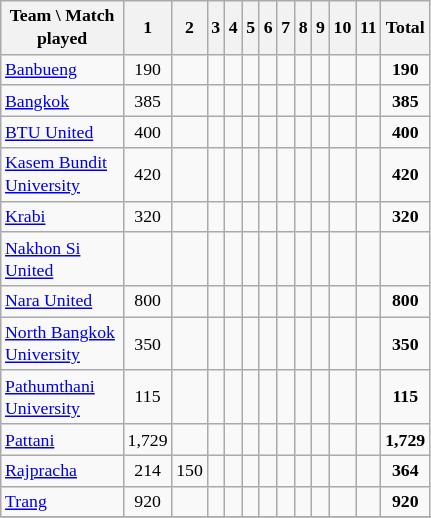<table class="wikitable sortable" style="font-size: 74%; text-align:center;">
<tr>
<th style="width:76px;">Team \ Match played</th>
<th ! align=center>1</th>
<th align=center>2</th>
<th align=center>3</th>
<th align=center>4</th>
<th align=center>5</th>
<th align=center>6</th>
<th ! align=center>7</th>
<th align=center>8</th>
<th align=center>9</th>
<th ! align=center>10</th>
<th align=center>11</th>
<th ! align=center>Total</th>
</tr>
<tr align=center>
<td align=left><a href='#'>Banbueng</a></td>
<td>190</td>
<td></td>
<td></td>
<td></td>
<td></td>
<td></td>
<td></td>
<td></td>
<td></td>
<td></td>
<td></td>
<td><strong>190</strong></td>
</tr>
<tr align=center>
<td align=left><a href='#'>Bangkok</a></td>
<td>385</td>
<td></td>
<td></td>
<td></td>
<td></td>
<td></td>
<td></td>
<td></td>
<td></td>
<td></td>
<td></td>
<td><strong>385</strong></td>
</tr>
<tr align=center>
<td align=left><a href='#'>BTU United</a></td>
<td>400</td>
<td></td>
<td></td>
<td></td>
<td></td>
<td></td>
<td></td>
<td></td>
<td></td>
<td></td>
<td></td>
<td><strong>400</strong></td>
</tr>
<tr align=center>
<td align=left><a href='#'>Kasem Bundit University</a></td>
<td>420</td>
<td></td>
<td></td>
<td></td>
<td></td>
<td></td>
<td></td>
<td></td>
<td></td>
<td></td>
<td></td>
<td><strong>420</strong></td>
</tr>
<tr align=center>
<td align=left><a href='#'>Krabi</a></td>
<td>320</td>
<td></td>
<td></td>
<td></td>
<td></td>
<td></td>
<td></td>
<td></td>
<td></td>
<td></td>
<td></td>
<td><strong>320</strong></td>
</tr>
<tr align=center>
<td align=left><a href='#'>Nakhon Si United</a></td>
<td></td>
<td></td>
<td></td>
<td></td>
<td></td>
<td></td>
<td></td>
<td></td>
<td></td>
<td></td>
<td></td>
<td></td>
</tr>
<tr align=center>
<td align=left><a href='#'>Nara United</a></td>
<td>800</td>
<td></td>
<td></td>
<td></td>
<td></td>
<td></td>
<td></td>
<td></td>
<td></td>
<td></td>
<td></td>
<td><strong>800</strong></td>
</tr>
<tr align=center>
<td align=left><a href='#'>North Bangkok University</a></td>
<td>350</td>
<td></td>
<td></td>
<td></td>
<td></td>
<td></td>
<td></td>
<td></td>
<td></td>
<td></td>
<td></td>
<td><strong>350</strong></td>
</tr>
<tr align=center>
<td align=left><a href='#'>Pathumthani University</a></td>
<td>115</td>
<td></td>
<td></td>
<td></td>
<td></td>
<td></td>
<td></td>
<td></td>
<td></td>
<td></td>
<td></td>
<td><strong>115</strong></td>
</tr>
<tr align=center>
<td align=left><a href='#'>Pattani</a></td>
<td>1,729</td>
<td></td>
<td></td>
<td></td>
<td></td>
<td></td>
<td></td>
<td></td>
<td></td>
<td></td>
<td></td>
<td><strong>1,729</strong></td>
</tr>
<tr align=center>
<td align=left><a href='#'>Rajpracha</a></td>
<td>214</td>
<td>150</td>
<td></td>
<td></td>
<td></td>
<td></td>
<td></td>
<td></td>
<td></td>
<td></td>
<td></td>
<td><strong>364</strong></td>
</tr>
<tr align=center>
<td align=left><a href='#'>Trang</a></td>
<td>920</td>
<td></td>
<td></td>
<td></td>
<td></td>
<td></td>
<td></td>
<td></td>
<td></td>
<td></td>
<td></td>
<td><strong>920</strong></td>
</tr>
<tr align=center>
</tr>
</table>
